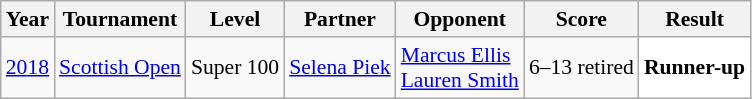<table class="sortable wikitable" style="font-size: 90%;">
<tr>
<th>Year</th>
<th>Tournament</th>
<th>Level</th>
<th>Partner</th>
<th>Opponent</th>
<th>Score</th>
<th>Result</th>
</tr>
<tr>
<td align="center"><a href='#'>2018</a></td>
<td align="left"><a href='#'>Scottish Open</a></td>
<td align="left">Super 100</td>
<td align="left"> <a href='#'>Selena Piek</a></td>
<td align="left"> <a href='#'>Marcus Ellis</a> <br>  <a href='#'>Lauren Smith</a></td>
<td align="left">6–13 retired</td>
<td style="text-align:left; background:white"> <strong>Runner-up</strong></td>
</tr>
</table>
